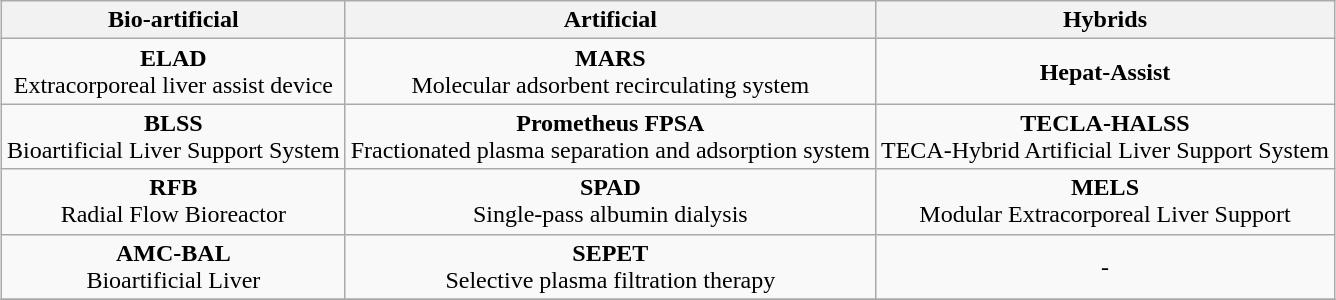<table class="wikitable" style="text-align: center; margin: 1em auto 1em auto;">
<tr>
<th>Bio-artificial</th>
<th>Artificial</th>
<th>Hybrids</th>
</tr>
<tr>
<td><strong>ELAD </strong><br>Extracorporeal liver assist device</td>
<td><strong>MARS </strong><br>Molecular adsorbent recirculating system</td>
<td><strong>Hepat-Assist </strong></td>
</tr>
<tr>
<td><strong>BLSS </strong><br>Bioartificial Liver Support System</td>
<td><strong>Prometheus FPSA </strong><br>Fractionated plasma separation and adsorption system</td>
<td><strong>TECLA-HALSS </strong><br>TECA-Hybrid Artificial Liver Support System</td>
</tr>
<tr>
<td><strong>RFB </strong><br>Radial Flow Bioreactor</td>
<td><strong>SPAD </strong><br>Single-pass albumin dialysis</td>
<td><strong>MELS </strong><br>Modular Extracorporeal Liver Support</td>
</tr>
<tr>
<td><strong>AMC-BAL </strong><br>Bioartificial Liver</td>
<td><strong>SEPET </strong><br>Selective plasma filtration therapy</td>
<td>-</td>
</tr>
<tr>
</tr>
</table>
